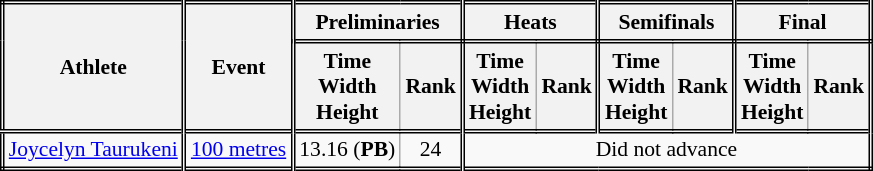<table class=wikitable style="font-size:90%; border: double;">
<tr>
<th rowspan="2" style="border-right:double">Athlete</th>
<th rowspan="2" style="border-right:double">Event</th>
<th colspan="2" style="border-right:double; border-bottom:double;">Preliminaries</th>
<th colspan="2" style="border-right:double; border-bottom:double;">Heats</th>
<th colspan="2" style="border-right:double; border-bottom:double;">Semifinals</th>
<th colspan="2" style="border-right:double; border-bottom:double;">Final</th>
</tr>
<tr>
<th>Time<br>Width<br>Height</th>
<th style="border-right:double">Rank</th>
<th>Time<br>Width<br>Height</th>
<th style="border-right:double">Rank</th>
<th>Time<br>Width<br>Height</th>
<th style="border-right:double">Rank</th>
<th>Time<br>Width<br>Height</th>
<th style="border-right:double">Rank</th>
</tr>
<tr style="border-top: double;">
<td style="border-right:double"><a href='#'>Joycelyn Taurukeni</a></td>
<td style="border-right:double"><a href='#'>100 metres</a></td>
<td align=center>13.16  (<strong>PB</strong>)</td>
<td style="border-right:double" align=center>24</td>
<td colspan="6" align=center>Did not advance</td>
</tr>
</table>
